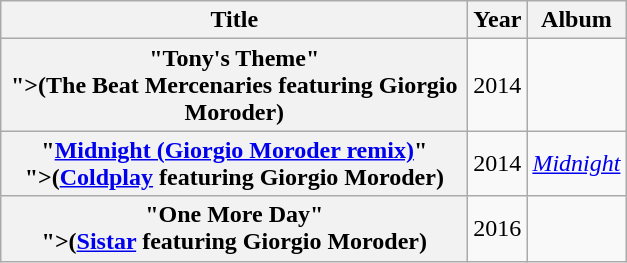<table class="wikitable plainrowheaders" style="text-align:center;" border="1">
<tr>
<th scope="col" style="width:19em;">Title</th>
<th scope="col">Year</th>
<th scope="col">Album</th>
</tr>
<tr>
<th scope="row">"Tony's Theme"<br><span>">(The Beat Mercenaries featuring Giorgio Moroder)</span></th>
<td>2014</td>
<td></td>
</tr>
<tr>
<th scope="row">"<a href='#'>Midnight (Giorgio Moroder remix)</a>"<br><span>">(<a href='#'>Coldplay</a> featuring Giorgio Moroder)</span></th>
<td>2014</td>
<td><a href='#'><em>Midnight</em></a></td>
</tr>
<tr>
<th scope="row">"One More Day"<br><span>">(<a href='#'>Sistar</a> featuring Giorgio Moroder)</span></th>
<td>2016</td>
<td></td>
</tr>
</table>
